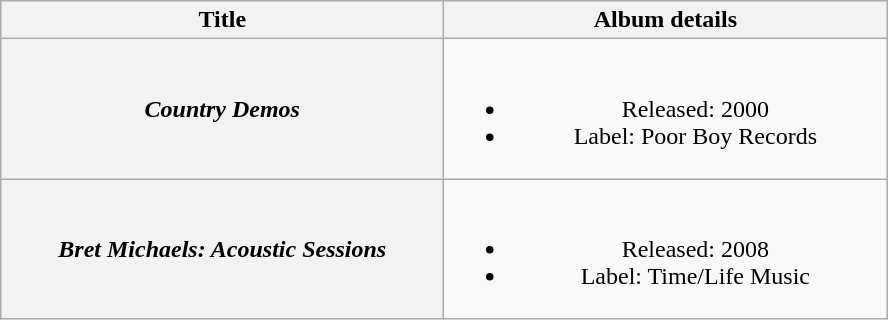<table class="wikitable plainrowheaders" style="text-align:center;">
<tr>
<th style="width:18em;">Title</th>
<th style="width:18em;">Album details</th>
</tr>
<tr>
<th scope="row"><em>Country Demos</em></th>
<td><br><ul><li>Released: 2000</li><li>Label: Poor Boy Records</li></ul></td>
</tr>
<tr>
<th scope="row"><em>Bret Michaels: Acoustic Sessions</em></th>
<td><br><ul><li>Released: 2008</li><li>Label: Time/Life Music</li></ul></td>
</tr>
</table>
